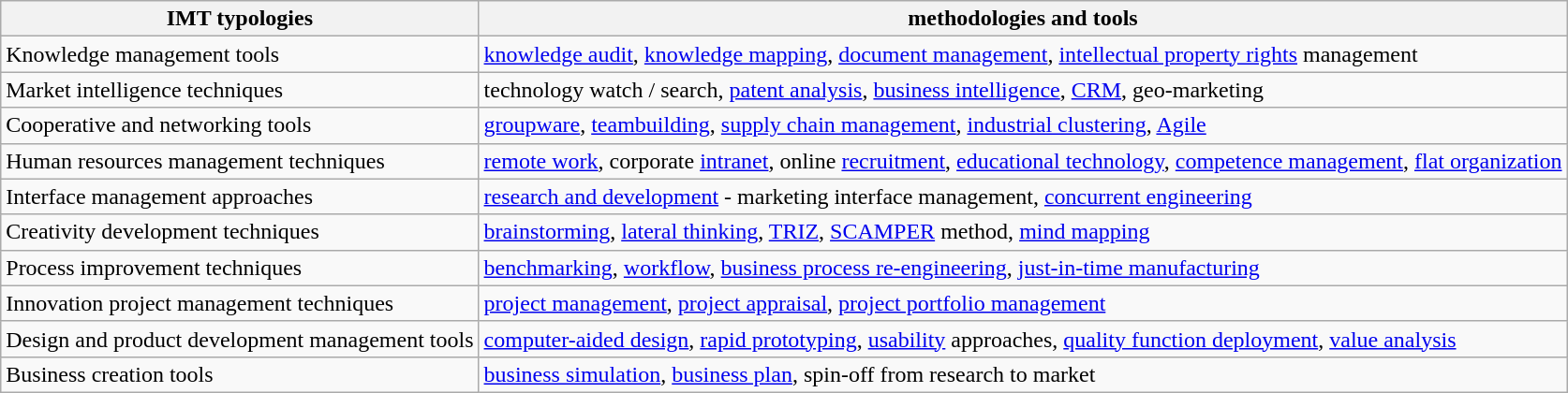<table class="wikitable">
<tr>
<th>IMT typologies</th>
<th>methodologies and tools</th>
</tr>
<tr>
<td>Knowledge management tools</td>
<td><a href='#'>knowledge audit</a>, <a href='#'>knowledge mapping</a>, <a href='#'>document management</a>, <a href='#'>intellectual property rights</a> management</td>
</tr>
<tr>
<td>Market intelligence techniques</td>
<td>technology watch / search, <a href='#'>patent analysis</a>, <a href='#'>business intelligence</a>, <a href='#'>CRM</a>, geo-marketing</td>
</tr>
<tr>
<td>Cooperative and networking tools</td>
<td><a href='#'>groupware</a>, <a href='#'>teambuilding</a>, <a href='#'>supply chain management</a>, <a href='#'>industrial clustering</a>, <a href='#'>Agile</a></td>
</tr>
<tr>
<td>Human resources management techniques</td>
<td><a href='#'>remote work</a>, corporate <a href='#'>intranet</a>, online <a href='#'>recruitment</a>, <a href='#'>educational technology</a>, <a href='#'>competence management</a>, <a href='#'>flat organization</a></td>
</tr>
<tr>
<td>Interface management approaches</td>
<td><a href='#'>research and development</a> - marketing interface management, <a href='#'>concurrent engineering</a></td>
</tr>
<tr>
<td>Creativity development techniques</td>
<td><a href='#'>brainstorming</a>, <a href='#'>lateral thinking</a>, <a href='#'>TRIZ</a>, <a href='#'>SCAMPER</a> method, <a href='#'>mind mapping</a></td>
</tr>
<tr>
<td>Process improvement techniques</td>
<td><a href='#'>benchmarking</a>, <a href='#'>workflow</a>, <a href='#'>business process re-engineering</a>, <a href='#'>just-in-time manufacturing</a></td>
</tr>
<tr>
<td>Innovation project management techniques</td>
<td><a href='#'>project management</a>, <a href='#'>project appraisal</a>, <a href='#'>project portfolio management</a></td>
</tr>
<tr>
<td>Design and product development management tools</td>
<td><a href='#'>computer-aided design</a>, <a href='#'>rapid prototyping</a>, <a href='#'>usability</a> approaches, <a href='#'>quality function deployment</a>, <a href='#'>value analysis</a></td>
</tr>
<tr>
<td>Business creation tools</td>
<td><a href='#'>business simulation</a>, <a href='#'>business plan</a>, spin-off from research to market</td>
</tr>
</table>
